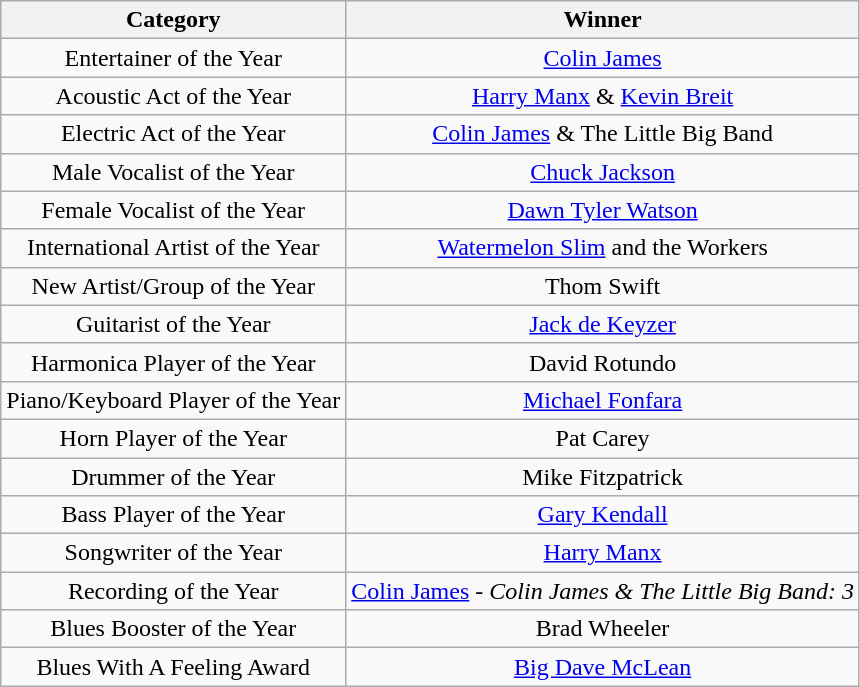<table class="wikitable sortable" style="text-align:center">
<tr>
<th>Category</th>
<th>Winner</th>
</tr>
<tr>
<td>Entertainer of the Year</td>
<td><a href='#'>Colin James</a></td>
</tr>
<tr>
<td>Acoustic Act of the Year</td>
<td><a href='#'>Harry Manx</a> & <a href='#'>Kevin Breit</a></td>
</tr>
<tr>
<td>Electric Act of the Year</td>
<td><a href='#'>Colin James</a> & The Little Big Band</td>
</tr>
<tr>
<td>Male Vocalist of the Year</td>
<td><a href='#'>Chuck Jackson</a></td>
</tr>
<tr>
<td>Female Vocalist of the Year</td>
<td><a href='#'>Dawn Tyler Watson</a></td>
</tr>
<tr>
<td>International Artist of the Year</td>
<td><a href='#'>Watermelon Slim</a> and the Workers</td>
</tr>
<tr>
<td>New Artist/Group of the Year</td>
<td>Thom Swift</td>
</tr>
<tr>
<td>Guitarist of the Year</td>
<td><a href='#'>Jack de Keyzer</a></td>
</tr>
<tr>
<td>Harmonica Player of the Year</td>
<td>David Rotundo</td>
</tr>
<tr>
<td>Piano/Keyboard Player of the Year</td>
<td><a href='#'>Michael Fonfara</a></td>
</tr>
<tr>
<td>Horn Player of the Year</td>
<td>Pat Carey</td>
</tr>
<tr>
<td>Drummer of the Year</td>
<td>Mike Fitzpatrick</td>
</tr>
<tr>
<td>Bass Player of the Year</td>
<td><a href='#'>Gary Kendall</a></td>
</tr>
<tr>
<td>Songwriter of the Year</td>
<td><a href='#'>Harry Manx</a></td>
</tr>
<tr>
<td>Recording of the Year</td>
<td><a href='#'>Colin James</a> - <em>Colin James & The Little Big Band: 3</em></td>
</tr>
<tr>
<td>Blues Booster of the Year</td>
<td>Brad Wheeler</td>
</tr>
<tr>
<td>Blues With A Feeling Award</td>
<td><a href='#'>Big Dave McLean</a></td>
</tr>
</table>
